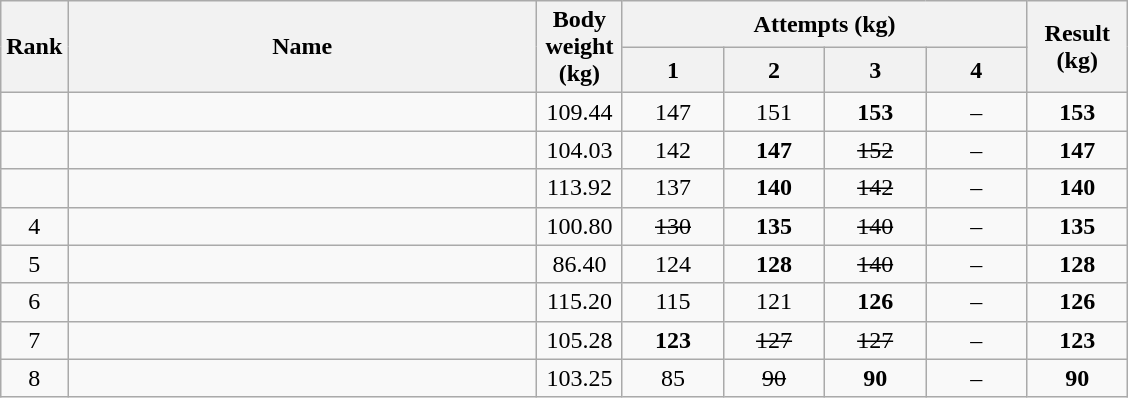<table class="wikitable" style="text-align:center;">
<tr>
<th rowspan="2">Rank</th>
<th rowspan="2" width="305">Name</th>
<th rowspan="2" width="50">Body weight (kg)</th>
<th colspan="4">Attempts (kg)</th>
<th rowspan="2" width="60">Result (kg)</th>
</tr>
<tr>
<th width="60">1</th>
<th width="60">2</th>
<th width="60">3</th>
<th width="60">4</th>
</tr>
<tr>
<td></td>
<td align=left></td>
<td>109.44</td>
<td>147</td>
<td>151</td>
<td><strong>153</strong></td>
<td>–</td>
<td><strong>153</strong></td>
</tr>
<tr>
<td></td>
<td align=left></td>
<td>104.03</td>
<td>142</td>
<td><strong>147</strong></td>
<td><s>152</s></td>
<td>–</td>
<td><strong>147</strong></td>
</tr>
<tr>
<td></td>
<td align=left></td>
<td>113.92</td>
<td>137</td>
<td><strong>140</strong></td>
<td><s>142</s></td>
<td>–</td>
<td><strong>140</strong></td>
</tr>
<tr>
<td>4</td>
<td align=left></td>
<td>100.80</td>
<td><s>130</s></td>
<td><strong>135</strong></td>
<td><s>140</s></td>
<td>–</td>
<td><strong>135</strong></td>
</tr>
<tr>
<td>5</td>
<td align=left></td>
<td>86.40</td>
<td>124</td>
<td><strong>128</strong></td>
<td><s>140</s></td>
<td>–</td>
<td><strong>128</strong></td>
</tr>
<tr>
<td>6</td>
<td align=left></td>
<td>115.20</td>
<td>115</td>
<td>121</td>
<td><strong>126</strong></td>
<td>–</td>
<td><strong>126</strong></td>
</tr>
<tr>
<td>7</td>
<td align=left></td>
<td>105.28</td>
<td><strong>123</strong></td>
<td><s>127</s></td>
<td><s>127</s></td>
<td>–</td>
<td><strong>123</strong></td>
</tr>
<tr>
<td>8</td>
<td align=left></td>
<td>103.25</td>
<td>85</td>
<td><s>90</s></td>
<td><strong>90</strong></td>
<td>–</td>
<td><strong>90</strong></td>
</tr>
</table>
